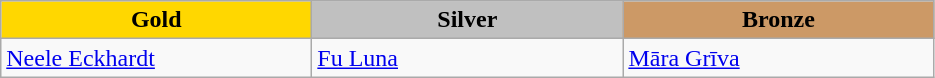<table class="wikitable" style="text-align:left">
<tr align="center">
<td width=200 bgcolor=gold><strong>Gold</strong></td>
<td width=200 bgcolor=silver><strong>Silver</strong></td>
<td width=200 bgcolor=CC9966><strong>Bronze</strong></td>
</tr>
<tr>
<td><a href='#'>Neele Eckhardt</a><br></td>
<td><a href='#'>Fu Luna</a><br></td>
<td><a href='#'>Māra Grīva</a><br></td>
</tr>
</table>
